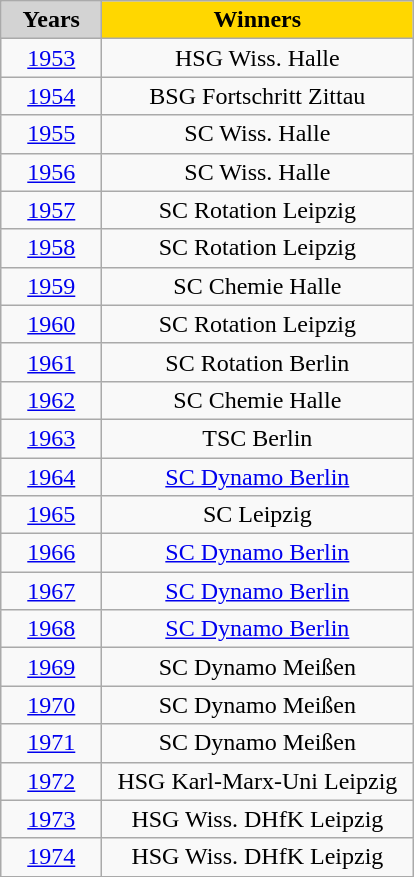<table class="wikitable">
<tr>
<th width=60; style="background:#d3d3d3">Years</th>
<th width=200; style="background:gold">Winners</th>
</tr>
<tr align=center>
<td><a href='#'>1953</a></td>
<td>HSG Wiss. Halle</td>
</tr>
<tr align=center>
<td><a href='#'>1954</a></td>
<td>BSG Fortschritt Zittau</td>
</tr>
<tr align=center>
<td><a href='#'>1955</a></td>
<td>SC Wiss. Halle</td>
</tr>
<tr align=center>
<td><a href='#'>1956</a></td>
<td>SC Wiss. Halle</td>
</tr>
<tr align=center>
<td><a href='#'>1957</a></td>
<td>SC Rotation Leipzig</td>
</tr>
<tr align=center>
<td><a href='#'>1958</a></td>
<td>SC Rotation Leipzig</td>
</tr>
<tr align=center>
<td><a href='#'>1959</a></td>
<td>SC Chemie Halle</td>
</tr>
<tr align=center>
<td><a href='#'>1960</a></td>
<td>SC Rotation Leipzig</td>
</tr>
<tr align=center>
<td><a href='#'>1961</a></td>
<td>SC Rotation Berlin</td>
</tr>
<tr align=center>
<td><a href='#'>1962</a></td>
<td>SC Chemie Halle</td>
</tr>
<tr align=center>
<td><a href='#'>1963</a></td>
<td>TSC Berlin</td>
</tr>
<tr align=center>
<td><a href='#'>1964</a></td>
<td><a href='#'>SC Dynamo Berlin</a></td>
</tr>
<tr align=center>
<td><a href='#'>1965</a></td>
<td>SC Leipzig</td>
</tr>
<tr align=center>
<td><a href='#'>1966</a></td>
<td><a href='#'>SC Dynamo Berlin</a></td>
</tr>
<tr align=center>
<td><a href='#'>1967</a></td>
<td><a href='#'>SC Dynamo Berlin</a></td>
</tr>
<tr align=center>
<td><a href='#'>1968</a></td>
<td><a href='#'>SC Dynamo Berlin</a></td>
</tr>
<tr align=center>
<td><a href='#'>1969</a></td>
<td>SC Dynamo Meißen</td>
</tr>
<tr align=center>
<td><a href='#'>1970</a></td>
<td>SC Dynamo Meißen</td>
</tr>
<tr align=center>
<td><a href='#'>1971</a></td>
<td>SC Dynamo Meißen</td>
</tr>
<tr align=center>
<td><a href='#'>1972</a></td>
<td>HSG Karl-Marx-Uni Leipzig</td>
</tr>
<tr align=center>
<td><a href='#'>1973</a></td>
<td>HSG Wiss. DHfK Leipzig</td>
</tr>
<tr align=center>
<td><a href='#'>1974</a></td>
<td>HSG Wiss. DHfK Leipzig</td>
</tr>
</table>
